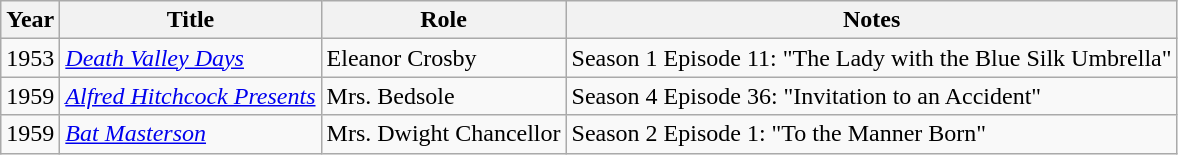<table class="wikitable plainrowheaders sortable">
<tr>
<th scope="col">Year</th>
<th scope="col">Title</th>
<th scope="col">Role</th>
<th scope="col" class="unsortable">Notes</th>
</tr>
<tr>
<td>1953</td>
<td><em><a href='#'>Death Valley Days</a></em></td>
<td>Eleanor Crosby</td>
<td>Season 1 Episode 11: "The Lady with the Blue Silk Umbrella"</td>
</tr>
<tr>
<td>1959</td>
<td><em><a href='#'>Alfred Hitchcock Presents</a></em></td>
<td>Mrs. Bedsole</td>
<td>Season 4 Episode 36: "Invitation to an Accident"</td>
</tr>
<tr>
<td>1959</td>
<td><em><a href='#'>Bat Masterson</a></em></td>
<td>Mrs. Dwight Chancellor</td>
<td>Season 2 Episode 1: "To the Manner Born"</td>
</tr>
</table>
